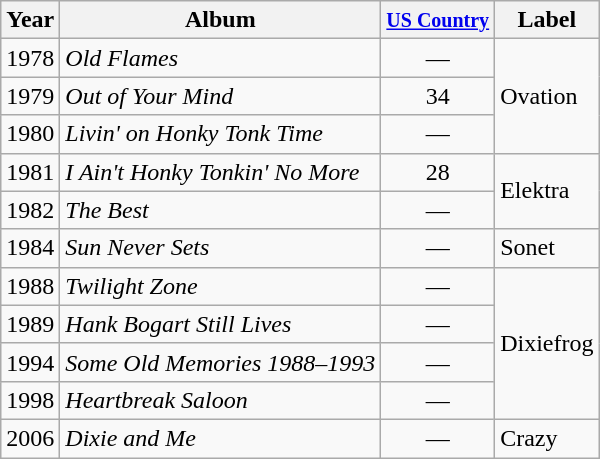<table class="wikitable">
<tr>
<th>Year</th>
<th>Album</th>
<th><small><a href='#'>US Country</a></small></th>
<th>Label</th>
</tr>
<tr>
<td>1978</td>
<td><em>Old Flames</em></td>
<td align="center">—</td>
<td rowspan="3">Ovation</td>
</tr>
<tr>
<td>1979</td>
<td><em>Out of Your Mind</em></td>
<td align="center">34</td>
</tr>
<tr>
<td>1980</td>
<td><em>Livin' on Honky Tonk Time</em></td>
<td align="center">—</td>
</tr>
<tr>
<td>1981</td>
<td><em>I Ain't Honky Tonkin' No More</em></td>
<td align="center">28</td>
<td rowspan="2">Elektra</td>
</tr>
<tr>
<td>1982</td>
<td><em>The Best</em></td>
<td align="center">—</td>
</tr>
<tr>
<td>1984</td>
<td><em>Sun Never Sets</em></td>
<td align="center">—</td>
<td>Sonet</td>
</tr>
<tr>
<td>1988</td>
<td><em>Twilight Zone</em></td>
<td align="center">—</td>
<td rowspan="4">Dixiefrog</td>
</tr>
<tr>
<td>1989</td>
<td><em>Hank Bogart Still Lives</em></td>
<td align="center">—</td>
</tr>
<tr>
<td>1994</td>
<td><em>Some Old Memories 1988–1993</em></td>
<td align="center">—</td>
</tr>
<tr>
<td>1998</td>
<td><em>Heartbreak Saloon</em></td>
<td align="center">—</td>
</tr>
<tr>
<td>2006</td>
<td><em>Dixie and Me</em></td>
<td align="center">—</td>
<td>Crazy</td>
</tr>
</table>
